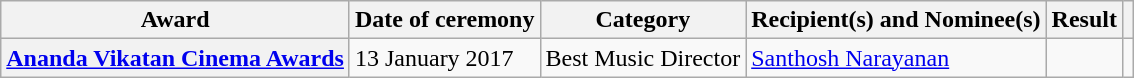<table class="wikitable plainrowheaders sortable">
<tr>
<th scope="col">Award</th>
<th scope="col">Date of ceremony</th>
<th scope="col">Category</th>
<th scope="col">Recipient(s) and Nominee(s)</th>
<th scope="col">Result</th>
<th scope="col" class="unsortable"></th>
</tr>
<tr>
<th scope="row"><a href='#'>Ananda Vikatan Cinema Awards</a></th>
<td>13 January 2017</td>
<td>Best Music Director</td>
<td><a href='#'>Santhosh Narayanan</a></td>
<td></td>
<td style="text-align:center;"></td>
</tr>
</table>
